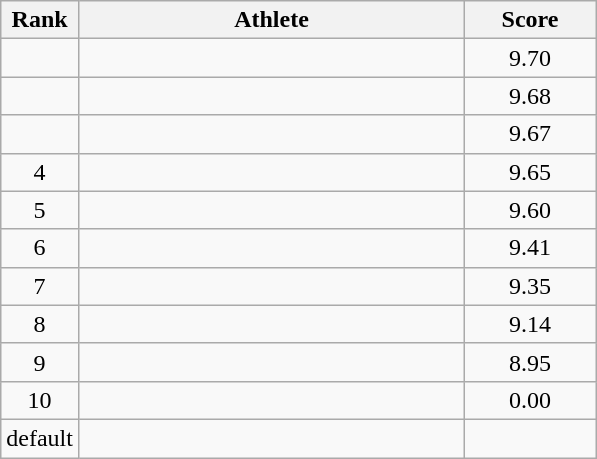<table class=wikitable style="text-align:center">
<tr>
<th width=40>Rank</th>
<th width=250>Athlete</th>
<th width=80>Score</th>
</tr>
<tr>
<td></td>
<td align=left></td>
<td>9.70</td>
</tr>
<tr>
<td></td>
<td align=left></td>
<td>9.68</td>
</tr>
<tr>
<td></td>
<td align=left></td>
<td>9.67</td>
</tr>
<tr>
<td>4</td>
<td align=left></td>
<td>9.65</td>
</tr>
<tr>
<td>5</td>
<td align=left></td>
<td>9.60</td>
</tr>
<tr>
<td>6</td>
<td align=left></td>
<td>9.41</td>
</tr>
<tr>
<td>7</td>
<td align=left></td>
<td>9.35</td>
</tr>
<tr>
<td>8</td>
<td align=left></td>
<td>9.14</td>
</tr>
<tr>
<td>9</td>
<td align=left></td>
<td>8.95</td>
</tr>
<tr>
<td>10</td>
<td align=left></td>
<td>0.00</td>
</tr>
<tr>
<td>default</td>
<td align=left></td>
<td></td>
</tr>
</table>
